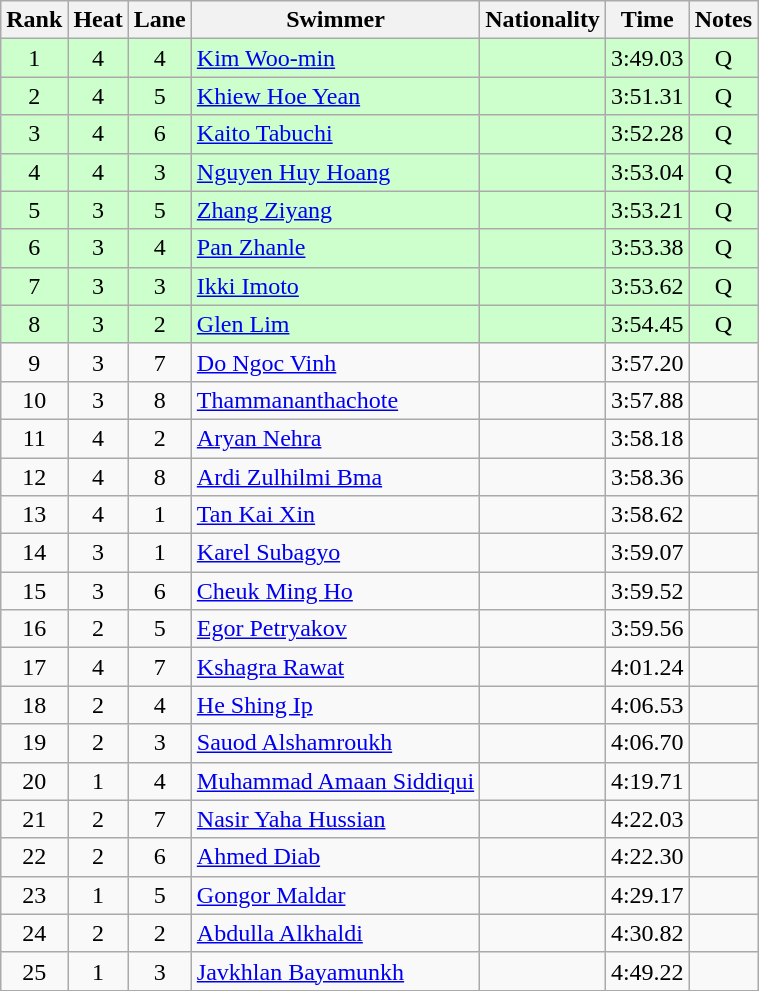<table class="wikitable sortable" style="text-align:center">
<tr>
<th>Rank</th>
<th>Heat</th>
<th>Lane</th>
<th>Swimmer</th>
<th>Nationality</th>
<th>Time</th>
<th>Notes</th>
</tr>
<tr bgcolor=ccffcc>
<td>1</td>
<td>4</td>
<td>4</td>
<td align=left><a href='#'>Kim Woo-min</a></td>
<td align=left></td>
<td>3:49.03</td>
<td>Q</td>
</tr>
<tr bgcolor=ccffcc>
<td>2</td>
<td>4</td>
<td>5</td>
<td align=left><a href='#'>Khiew Hoe Yean</a></td>
<td align=left></td>
<td>3:51.31</td>
<td>Q</td>
</tr>
<tr bgcolor=ccffcc>
<td>3</td>
<td>4</td>
<td>6</td>
<td align=left><a href='#'>Kaito Tabuchi</a></td>
<td align=left></td>
<td>3:52.28</td>
<td>Q</td>
</tr>
<tr bgcolor=ccffcc>
<td>4</td>
<td>4</td>
<td>3</td>
<td align=left><a href='#'>Nguyen Huy Hoang</a></td>
<td align=left></td>
<td>3:53.04</td>
<td>Q</td>
</tr>
<tr bgcolor=ccffcc>
<td>5</td>
<td>3</td>
<td>5</td>
<td align=left><a href='#'>Zhang Ziyang</a></td>
<td align=left></td>
<td>3:53.21</td>
<td>Q</td>
</tr>
<tr bgcolor=ccffcc>
<td>6</td>
<td>3</td>
<td>4</td>
<td align=left><a href='#'>Pan Zhanle</a></td>
<td align=left></td>
<td>3:53.38</td>
<td>Q</td>
</tr>
<tr bgcolor=ccffcc>
<td>7</td>
<td>3</td>
<td>3</td>
<td align=left><a href='#'>Ikki Imoto</a></td>
<td align=left></td>
<td>3:53.62</td>
<td>Q</td>
</tr>
<tr bgcolor=ccffcc>
<td>8</td>
<td>3</td>
<td>2</td>
<td align=left><a href='#'>Glen Lim</a></td>
<td align=left></td>
<td>3:54.45</td>
<td>Q</td>
</tr>
<tr>
<td>9</td>
<td>3</td>
<td>7</td>
<td align=left><a href='#'>Do Ngoc Vinh</a></td>
<td align=left></td>
<td>3:57.20</td>
<td></td>
</tr>
<tr>
<td>10</td>
<td>3</td>
<td>8</td>
<td align=left><a href='#'>Thammananthachote</a></td>
<td align=left></td>
<td>3:57.88</td>
<td></td>
</tr>
<tr>
<td>11</td>
<td>4</td>
<td>2</td>
<td align=left><a href='#'>Aryan Nehra</a></td>
<td align=left></td>
<td>3:58.18</td>
<td></td>
</tr>
<tr>
<td>12</td>
<td>4</td>
<td>8</td>
<td align=left><a href='#'>Ardi Zulhilmi Bma</a></td>
<td align=left></td>
<td>3:58.36</td>
<td></td>
</tr>
<tr>
<td>13</td>
<td>4</td>
<td>1</td>
<td align=left><a href='#'>Tan Kai Xin</a></td>
<td align=left></td>
<td>3:58.62</td>
<td></td>
</tr>
<tr>
<td>14</td>
<td>3</td>
<td>1</td>
<td align=left><a href='#'>Karel Subagyo</a></td>
<td align=left></td>
<td>3:59.07</td>
<td></td>
</tr>
<tr>
<td>15</td>
<td>3</td>
<td>6</td>
<td align=left><a href='#'>Cheuk Ming Ho</a></td>
<td align=left></td>
<td>3:59.52</td>
<td></td>
</tr>
<tr>
<td>16</td>
<td>2</td>
<td>5</td>
<td align=left><a href='#'>Egor Petryakov</a></td>
<td align=left></td>
<td>3:59.56</td>
<td></td>
</tr>
<tr>
<td>17</td>
<td>4</td>
<td>7</td>
<td align=left><a href='#'>Kshagra Rawat</a></td>
<td align=left></td>
<td>4:01.24</td>
<td></td>
</tr>
<tr>
<td>18</td>
<td>2</td>
<td>4</td>
<td align=left><a href='#'>He Shing Ip</a></td>
<td align=left></td>
<td>4:06.53</td>
<td></td>
</tr>
<tr>
<td>19</td>
<td>2</td>
<td>3</td>
<td align=left><a href='#'>Sauod Alshamroukh</a></td>
<td align=left></td>
<td>4:06.70</td>
<td></td>
</tr>
<tr>
<td>20</td>
<td>1</td>
<td>4</td>
<td align=left><a href='#'>Muhammad Amaan Siddiqui</a></td>
<td align=left></td>
<td>4:19.71</td>
<td></td>
</tr>
<tr>
<td>21</td>
<td>2</td>
<td>7</td>
<td align=left><a href='#'>Nasir Yaha Hussian</a></td>
<td align=left></td>
<td>4:22.03</td>
<td></td>
</tr>
<tr>
<td>22</td>
<td>2</td>
<td>6</td>
<td align=left><a href='#'>Ahmed Diab</a></td>
<td align=left></td>
<td>4:22.30</td>
<td></td>
</tr>
<tr>
<td>23</td>
<td>1</td>
<td>5</td>
<td align=left><a href='#'>Gongor Maldar</a></td>
<td align=left></td>
<td>4:29.17</td>
<td></td>
</tr>
<tr>
<td>24</td>
<td>2</td>
<td>2</td>
<td align=left><a href='#'>Abdulla Alkhaldi</a></td>
<td align=left></td>
<td>4:30.82</td>
<td></td>
</tr>
<tr>
<td>25</td>
<td>1</td>
<td>3</td>
<td align=left><a href='#'>Javkhlan Bayamunkh</a></td>
<td align=left></td>
<td>4:49.22</td>
<td></td>
</tr>
</table>
